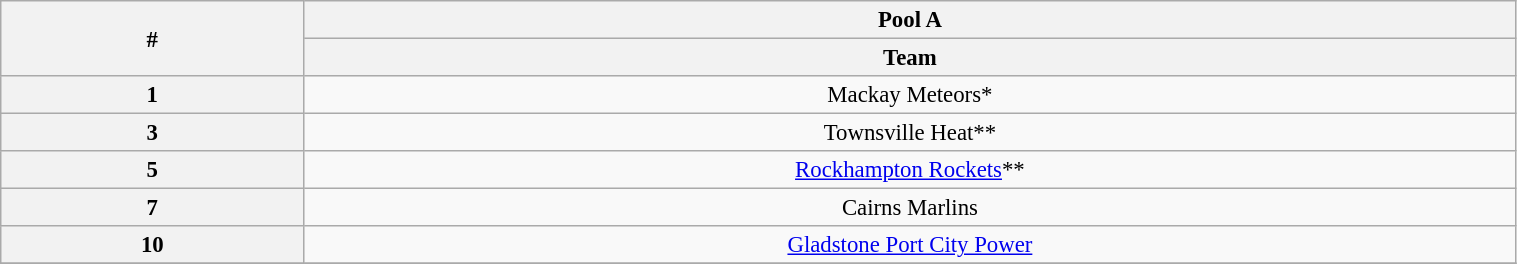<table class="wikitable" width="80%" style="font-size:95%; text-align:center">
<tr>
<th width="5%" rowspan=2>#</th>
<th colspan="1" align="center">Pool A</th>
</tr>
<tr>
<th width="20%">Team</th>
</tr>
<tr>
<th>1</th>
<td align=center>Mackay Meteors*</td>
</tr>
<tr>
<th>3</th>
<td align=center>Townsville Heat**</td>
</tr>
<tr>
<th>5</th>
<td align=center><a href='#'>Rockhampton Rockets</a>**</td>
</tr>
<tr>
<th>7</th>
<td align=center>Cairns Marlins</td>
</tr>
<tr>
<th>10</th>
<td align=center><a href='#'>Gladstone Port City Power</a></td>
</tr>
<tr>
</tr>
</table>
